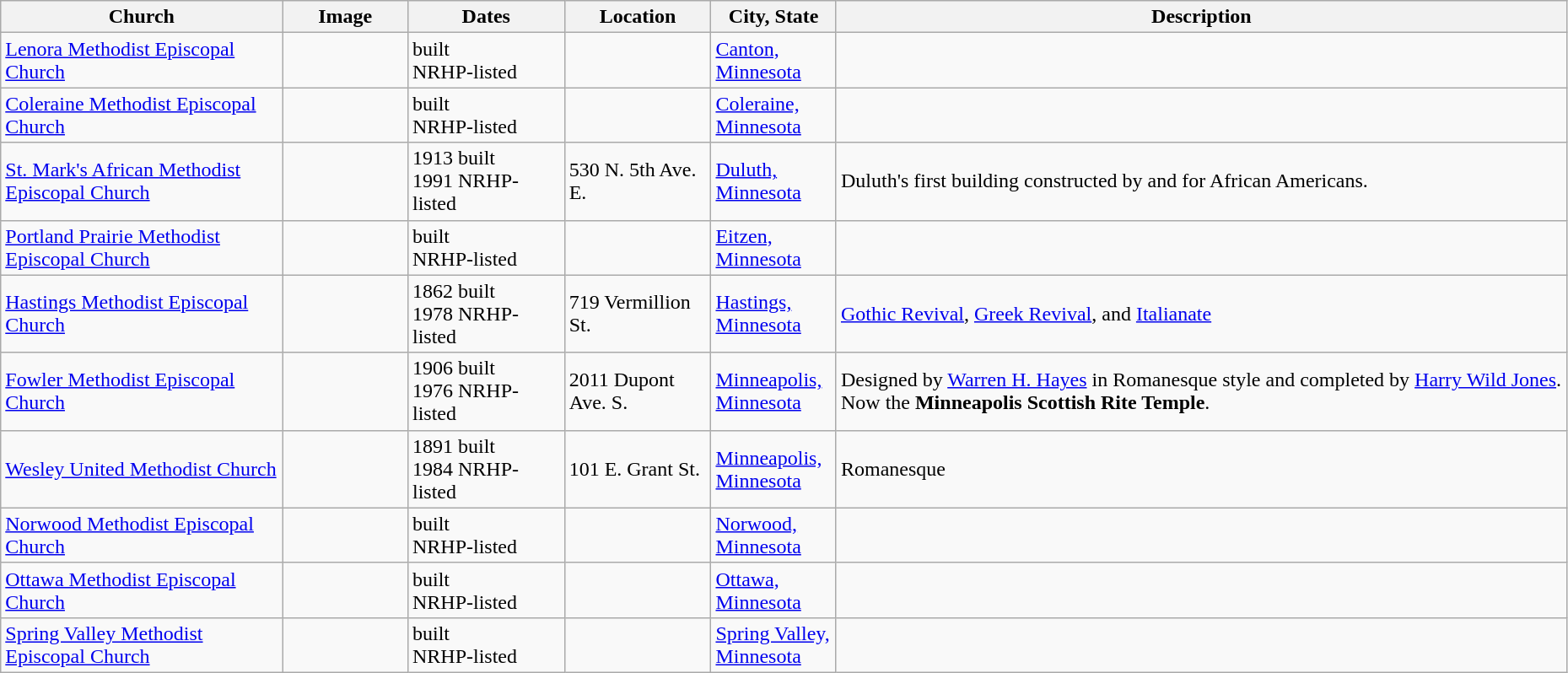<table class="wikitable sortable" style="width:98%">
<tr>
<th style="width:18%;"><strong>Church</strong></th>
<th style="width:8%;" class="unsortable"><strong>Image</strong></th>
<th style="width:10%;"><strong>Dates</strong></th>
<th><strong>Location</strong></th>
<th style="width:8%;"><strong>City, State</strong></th>
<th class="unsortable"><strong>Description</strong></th>
</tr>
<tr>
<td><a href='#'>Lenora Methodist Episcopal Church</a></td>
<td></td>
<td>built<br> NRHP-listed</td>
<td></td>
<td><a href='#'>Canton, Minnesota</a></td>
<td></td>
</tr>
<tr>
<td><a href='#'>Coleraine Methodist Episcopal Church</a></td>
<td></td>
<td>built<br> NRHP-listed</td>
<td></td>
<td><a href='#'>Coleraine, Minnesota</a></td>
<td></td>
</tr>
<tr>
<td><a href='#'>St. Mark's African Methodist Episcopal Church</a></td>
<td></td>
<td>1913 built<br>1991 NRHP-listed</td>
<td>530 N. 5th Ave. E.<br><small></small></td>
<td><a href='#'>Duluth, Minnesota</a></td>
<td>Duluth's first building constructed by and for African Americans.</td>
</tr>
<tr>
<td><a href='#'>Portland Prairie Methodist Episcopal Church</a></td>
<td></td>
<td>built<br> NRHP-listed</td>
<td></td>
<td><a href='#'>Eitzen, Minnesota</a></td>
<td></td>
</tr>
<tr>
<td><a href='#'>Hastings Methodist Episcopal Church</a></td>
<td></td>
<td>1862 built<br>1978 NRHP-listed</td>
<td>719 Vermillion St.<br><small></small></td>
<td><a href='#'>Hastings, Minnesota</a></td>
<td><a href='#'>Gothic Revival</a>, <a href='#'>Greek Revival</a>, and <a href='#'>Italianate</a></td>
</tr>
<tr>
<td><a href='#'>Fowler Methodist Episcopal Church</a></td>
<td></td>
<td>1906 built<br>1976 NRHP-listed</td>
<td>2011 Dupont Ave. S.<br><small></small></td>
<td><a href='#'>Minneapolis, Minnesota</a></td>
<td>Designed by <a href='#'>Warren H. Hayes</a> in Romanesque style and completed by <a href='#'>Harry Wild Jones</a>.  Now the <strong>Minneapolis Scottish Rite Temple</strong>.</td>
</tr>
<tr>
<td><a href='#'>Wesley United Methodist Church</a></td>
<td></td>
<td>1891 built<br>1984 NRHP-listed</td>
<td>101 E. Grant St.<br><small></small></td>
<td><a href='#'>Minneapolis, Minnesota</a></td>
<td>Romanesque</td>
</tr>
<tr>
<td><a href='#'>Norwood Methodist Episcopal Church</a></td>
<td></td>
<td>built<br> NRHP-listed</td>
<td></td>
<td><a href='#'>Norwood, Minnesota</a></td>
<td></td>
</tr>
<tr>
<td><a href='#'>Ottawa Methodist Episcopal Church</a></td>
<td></td>
<td>built<br> NRHP-listed</td>
<td></td>
<td><a href='#'>Ottawa, Minnesota</a></td>
<td></td>
</tr>
<tr>
<td><a href='#'>Spring Valley Methodist Episcopal Church</a></td>
<td></td>
<td>built<br> NRHP-listed</td>
<td></td>
<td><a href='#'>Spring Valley, Minnesota</a></td>
<td></td>
</tr>
</table>
